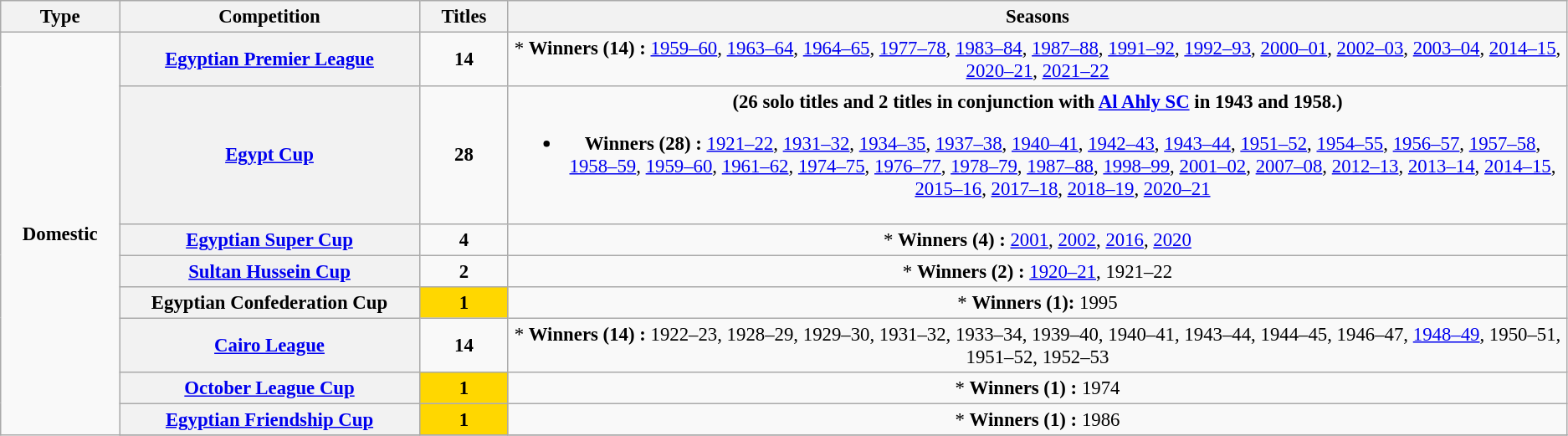<table class="wikitable plainrowheaders" style="font-size:95%; text-align:center;">
<tr>
<th style="width: 1%;">Type</th>
<th style="width: 5%;">Competition</th>
<th style="width: 1%;">Titles</th>
<th style="width: 21%;">Seasons</th>
</tr>
<tr>
<td rowspan="9"><strong>Domestic</strong></td>
<th scope=col><a href='#'>Egyptian Premier League</a></th>
<td><strong>14</strong></td>
<td>* <strong>Winners (14) :</strong> <a href='#'>1959–60</a>, <a href='#'>1963–64</a>, <a href='#'>1964–65</a>, <a href='#'>1977–78</a>, <a href='#'>1983–84</a>, <a href='#'>1987–88</a>, <a href='#'>1991–92</a>, <a href='#'>1992–93</a>, <a href='#'>2000–01</a>, <a href='#'>2002–03</a>, <a href='#'>2003–04</a>, <a href='#'>2014–15</a>, <a href='#'>2020–21</a>, <a href='#'>2021–22</a></td>
</tr>
<tr>
<th scope=col><a href='#'>Egypt Cup</a></th>
<td align="center"><strong>28</strong></td>
<td><strong> (26 solo titles and 2 titles in conjunction with <a href='#'>Al Ahly SC</a> in 1943 and 1958.)</strong><br><ul><li><strong>Winners (28) :</strong> <a href='#'>1921–22</a>, <a href='#'>1931–32</a>, <a href='#'>1934–35</a>, <a href='#'>1937–38</a>, <a href='#'>1940–41</a>, <a href='#'>1942–43</a>, <a href='#'>1943–44</a>, <a href='#'>1951–52</a>, <a href='#'>1954–55</a>, <a href='#'>1956–57</a>, <a href='#'>1957–58</a>, <a href='#'>1958–59</a>, <a href='#'>1959–60</a>, <a href='#'>1961–62</a>, <a href='#'>1974–75</a>, <a href='#'>1976–77</a>, <a href='#'>1978–79</a>, <a href='#'>1987–88</a>, <a href='#'>1998–99</a>, <a href='#'>2001–02</a>, <a href='#'>2007–08</a>, <a href='#'>2012–13</a>, <a href='#'>2013–14</a>, <a href='#'>2014–15</a>, <a href='#'>2015–16</a>, <a href='#'>2017–18</a>, <a href='#'>2018–19</a>, <a href='#'>2020–21</a></li></ul></td>
</tr>
<tr>
<th scope=col><a href='#'>Egyptian Super Cup</a></th>
<td align="center"><strong>4</strong></td>
<td>* <strong>Winners (4) :</strong> <a href='#'>2001</a>, <a href='#'>2002</a>, <a href='#'>2016</a>, <a href='#'>2020</a><br></td>
</tr>
<tr>
<th scope=col><a href='#'>Sultan Hussein Cup</a></th>
<td align="center"><strong>2</strong></td>
<td>* <strong>Winners (2) :</strong> <a href='#'>1920–21</a>, 1921–22<br></td>
</tr>
<tr>
<th scope=col>Egyptian Confederation Cup</th>
<td bgcolor="gold"><strong>1</strong></td>
<td>* <strong>Winners (1):</strong> 1995</td>
</tr>
<tr>
<th scope=col><a href='#'>Cairo League</a></th>
<td align="center"><strong>14</strong></td>
<td>* <strong>Winners (14) :</strong> 1922–23, 1928–29, 1929–30, 1931–32, 1933–34, 1939–40, 1940–41, 1943–44, 1944–45, 1946–47, <a href='#'>1948–49</a>, 1950–51, 1951–52, 1952–53<br></td>
</tr>
<tr>
<th scope=col><a href='#'>October League Cup</a></th>
<td bgcolor="gold"><strong>1</strong></td>
<td>* <strong>Winners (1) :</strong> 1974<br></td>
</tr>
<tr>
<th scope=col><a href='#'>Egyptian Friendship Cup</a></th>
<td bgcolor="gold"><strong>1</strong></td>
<td>* <strong>Winners (1) :</strong> 1986<br></td>
</tr>
<tr>
</tr>
</table>
